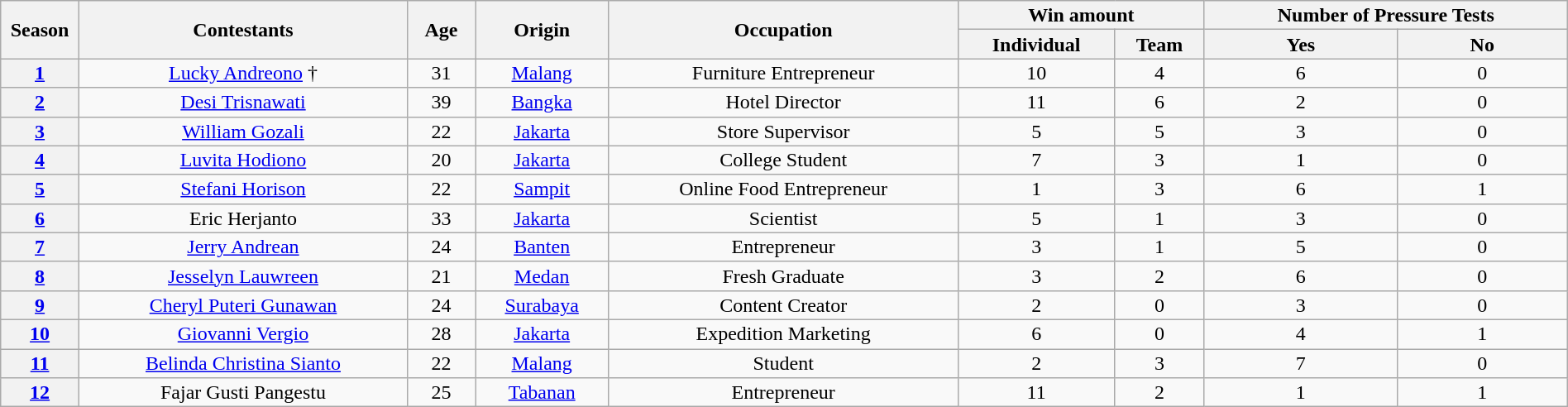<table class="wikitable" style="text-align:center; line-height:16px;" width="100%">
<tr>
<th rowspan="2" scope="col" width="5%">Season</th>
<th rowspan="2">Contestants</th>
<th rowspan="2">Age</th>
<th rowspan="2">Origin</th>
<th rowspan="2">Occupation</th>
<th colspan="2">Win amount</th>
<th colspan="2">Number of Pressure Tests</th>
</tr>
<tr>
<th>Individual</th>
<th>Team</th>
<th>Yes</th>
<th>No</th>
</tr>
<tr>
<th><a href='#'>1</a></th>
<td><a href='#'>Lucky Andreono</a> †</td>
<td>31</td>
<td><a href='#'>Malang</a></td>
<td>Furniture Entrepreneur</td>
<td>10</td>
<td>4</td>
<td>6</td>
<td>0</td>
</tr>
<tr>
<th><a href='#'>2</a></th>
<td><a href='#'>Desi Trisnawati</a></td>
<td>39</td>
<td><a href='#'>Bangka</a></td>
<td>Hotel Director</td>
<td>11</td>
<td>6</td>
<td>2</td>
<td>0</td>
</tr>
<tr>
<th><a href='#'>3</a></th>
<td><a href='#'>William Gozali</a></td>
<td>22</td>
<td><a href='#'>Jakarta</a></td>
<td>Store Supervisor</td>
<td>5</td>
<td>5</td>
<td>3</td>
<td>0</td>
</tr>
<tr>
<th><a href='#'>4</a></th>
<td><a href='#'>Luvita Hodiono</a></td>
<td>20</td>
<td><a href='#'>Jakarta</a></td>
<td>College Student</td>
<td>7</td>
<td>3</td>
<td>1</td>
<td>0</td>
</tr>
<tr>
<th><a href='#'>5</a></th>
<td><a href='#'>Stefani Horison</a></td>
<td>22</td>
<td><a href='#'>Sampit</a></td>
<td>Online Food Entrepreneur</td>
<td>1</td>
<td>3</td>
<td>6</td>
<td>1</td>
</tr>
<tr>
<th><a href='#'>6</a></th>
<td>Eric Herjanto</td>
<td>33</td>
<td><a href='#'>Jakarta</a></td>
<td>Scientist</td>
<td>5</td>
<td>1</td>
<td>3</td>
<td>0</td>
</tr>
<tr>
<th><a href='#'>7</a></th>
<td><a href='#'>Jerry Andrean</a></td>
<td>24</td>
<td><a href='#'>Banten</a></td>
<td>Entrepreneur</td>
<td>3</td>
<td>1</td>
<td>5</td>
<td>0</td>
</tr>
<tr>
<th><a href='#'>8</a></th>
<td><a href='#'>Jesselyn Lauwreen</a></td>
<td>21</td>
<td><a href='#'>Medan</a></td>
<td>Fresh Graduate</td>
<td>3</td>
<td>2</td>
<td>6</td>
<td>0</td>
</tr>
<tr>
<th><a href='#'>9</a></th>
<td><a href='#'>Cheryl Puteri Gunawan</a></td>
<td>24</td>
<td><a href='#'>Surabaya</a></td>
<td>Content Creator</td>
<td>2</td>
<td>0</td>
<td>3</td>
<td>0</td>
</tr>
<tr>
<th><a href='#'>10</a></th>
<td><a href='#'>Giovanni Vergio</a></td>
<td>28</td>
<td><a href='#'>Jakarta</a></td>
<td>Expedition Marketing</td>
<td>6</td>
<td>0</td>
<td>4</td>
<td>1</td>
</tr>
<tr>
<th><a href='#'>11</a></th>
<td><a href='#'>Belinda Christina Sianto</a></td>
<td>22</td>
<td><a href='#'>Malang</a></td>
<td>Student</td>
<td>2</td>
<td>3</td>
<td>7</td>
<td>0</td>
</tr>
<tr>
<th><a href='#'>12</a></th>
<td>Fajar Gusti Pangestu</td>
<td>25</td>
<td><a href='#'>Tabanan</a></td>
<td>Entrepreneur</td>
<td>11</td>
<td>2</td>
<td>1</td>
<td>1</td>
</tr>
</table>
